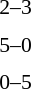<table style="font-size:90%">
<tr>
<td colspan=3></td>
</tr>
<tr>
<td align=right></td>
<td align=center>2–3</td>
<td><strong></strong></td>
</tr>
<tr>
<td colspan=3></td>
</tr>
<tr>
<td width=150 align=right><strong></strong></td>
<td width=100 align=center>5–0</td>
<td></td>
</tr>
<tr>
<td colspan=3></td>
</tr>
<tr>
<td align=right></td>
<td align=center>0–5</td>
<td><strong></strong></td>
</tr>
</table>
